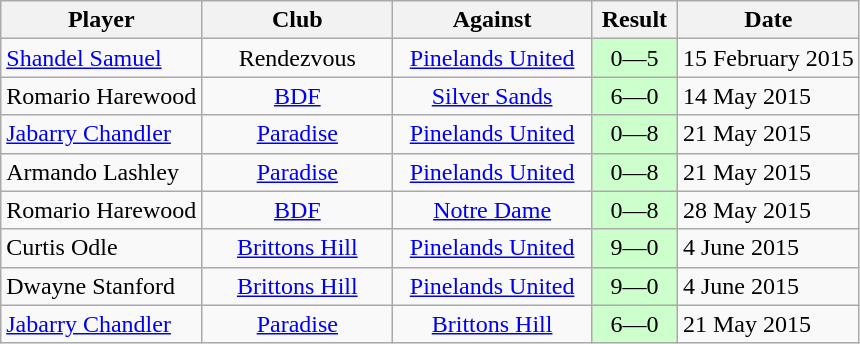<table class="wikitable" align="center">
<tr>
<th>Player</th>
<th width=120>Club</th>
<th width=125>Against</th>
<th width=50>Result</th>
<th>Date</th>
</tr>
<tr>
<td> <a href='#'>Shandel Samuel</a></td>
<td align=center>Rendezvous</td>
<td align=center><a href='#'>Pinelands United</a></td>
<td style="background:#CCFFCC" align="center">0—5</td>
<td>15 February 2015</td>
</tr>
<tr>
<td> Romario Harewood</td>
<td align=center><a href='#'>BDF</a></td>
<td align=center><a href='#'>Silver Sands</a></td>
<td style="background:#CCFFCC" align="center">6—0</td>
<td>14 May 2015</td>
</tr>
<tr>
<td> <a href='#'>Jabarry Chandler</a></td>
<td align=center><a href='#'>Paradise</a></td>
<td align=center><a href='#'>Pinelands United</a></td>
<td style="background:#CCFFCC" align="center">0—8</td>
<td>21 May 2015</td>
</tr>
<tr>
<td> Armando Lashley</td>
<td align=center><a href='#'>Paradise</a></td>
<td align=center><a href='#'>Pinelands United</a></td>
<td style="background:#CCFFCC" align="center">0—8</td>
<td>21 May 2015</td>
</tr>
<tr>
<td> Romario Harewood</td>
<td align=center><a href='#'>BDF</a></td>
<td align=center><a href='#'>Notre Dame</a></td>
<td style="background:#CCFFCC" align="center">0—8</td>
<td>28 May 2015</td>
</tr>
<tr>
<td> Curtis Odle</td>
<td align=center><a href='#'>Brittons Hill</a></td>
<td align=center><a href='#'>Pinelands United</a></td>
<td style="background:#CCFFCC" align="center">9—0</td>
<td>4 June 2015</td>
</tr>
<tr>
<td> Dwayne Stanford</td>
<td align=center><a href='#'>Brittons Hill</a></td>
<td align=center><a href='#'>Pinelands United</a></td>
<td style="background:#CCFFCC" align="center">9—0</td>
<td>4 June 2015</td>
</tr>
<tr>
<td> <a href='#'>Jabarry Chandler</a></td>
<td align=center><a href='#'>Paradise</a></td>
<td align=center><a href='#'>Brittons Hill</a></td>
<td style="background:#CCFFCC" align="center">6—0</td>
<td>21 May 2015</td>
</tr>
</table>
